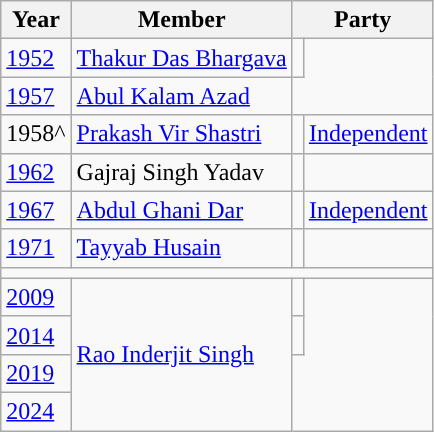<table class="wikitable">
<tr>
<th>Year</th>
<th>Member</th>
<th colspan="2">Party</th>
</tr>
<tr>
<td><a href='#'>1952</a></td>
<td><a href='#'>Thakur Das Bhargava</a></td>
<td></td>
</tr>
<tr>
<td><a href='#'>1957</a></td>
<td><a href='#'>Abul Kalam Azad</a></td>
</tr>
<tr>
<td>1958^</td>
<td><a href='#'>Prakash Vir Shastri</a></td>
<td style="background-color:"></td>
<td><a href='#'>Independent</a></td>
</tr>
<tr>
<td><a href='#'>1962</a></td>
<td>Gajraj Singh Yadav</td>
<td></td>
</tr>
<tr>
<td><a href='#'>1967</a></td>
<td><a href='#'>Abdul Ghani Dar</a></td>
<td style="background-color:"></td>
<td><a href='#'>Independent</a></td>
</tr>
<tr>
<td><a href='#'>1971</a></td>
<td><a href='#'>Tayyab Husain</a></td>
<td></td>
</tr>
<tr>
<td colspan="4"></td>
</tr>
<tr>
<td><a href='#'>2009</a></td>
<td rowspan="4"><a href='#'>Rao Inderjit Singh</a></td>
<td></td>
</tr>
<tr>
<td><a href='#'>2014</a></td>
<td></td>
</tr>
<tr>
<td><a href='#'>2019</a></td>
</tr>
<tr>
<td><a href='#'>2024</a></td>
</tr>
</table>
